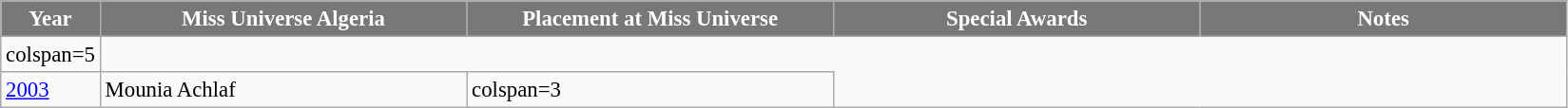<table class="wikitable " style="font-size: 95%;">
<tr>
<th width="60" style="background-color:#787878;color:#FFFFFF;">Year</th>
<th width="250" style="background-color:#787878;color:#FFFFFF;">Miss Universe Algeria</th>
<th width="250" style="background-color:#787878;color:#FFFFFF;">Placement at Miss Universe</th>
<th width="250" style="background-color:#787878;color:#FFFFFF;">Special Awards</th>
<th width="250" style="background-color:#787878;color:#FFFFFF;">Notes</th>
</tr>
<tr>
<td>colspan=5 </td>
</tr>
<tr>
<td><a href='#'>2003</a></td>
<td>Mounia Achlaf</td>
<td>colspan=3 </td>
</tr>
</table>
